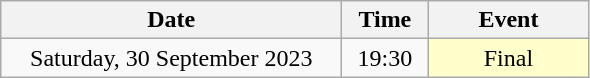<table class = "wikitable" style="text-align:center;">
<tr>
<th width=220>Date</th>
<th width=50>Time</th>
<th width=100>Event</th>
</tr>
<tr>
<td>Saturday, 30 September 2023</td>
<td>19:30</td>
<td bgcolor=ffffcc>Final</td>
</tr>
</table>
